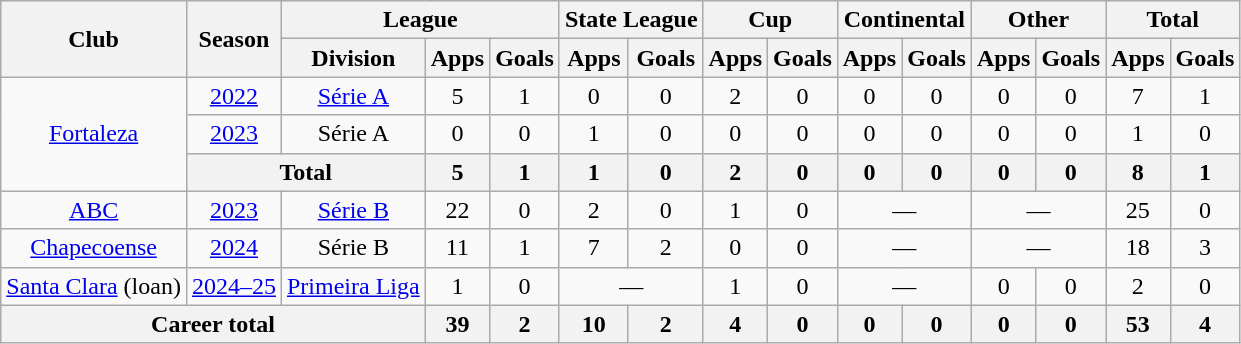<table class="wikitable" style="text-align: center">
<tr>
<th rowspan="2">Club</th>
<th rowspan="2">Season</th>
<th colspan="3">League</th>
<th colspan="2">State League</th>
<th colspan="2">Cup</th>
<th colspan="2">Continental</th>
<th colspan="2">Other</th>
<th colspan="2">Total</th>
</tr>
<tr>
<th>Division</th>
<th>Apps</th>
<th>Goals</th>
<th>Apps</th>
<th>Goals</th>
<th>Apps</th>
<th>Goals</th>
<th>Apps</th>
<th>Goals</th>
<th>Apps</th>
<th>Goals</th>
<th>Apps</th>
<th>Goals</th>
</tr>
<tr>
<td rowspan="3"><a href='#'>Fortaleza</a></td>
<td><a href='#'>2022</a></td>
<td><a href='#'>Série A</a></td>
<td>5</td>
<td>1</td>
<td>0</td>
<td>0</td>
<td>2</td>
<td>0</td>
<td>0</td>
<td>0</td>
<td>0</td>
<td>0</td>
<td>7</td>
<td>1</td>
</tr>
<tr>
<td><a href='#'>2023</a></td>
<td>Série A</td>
<td>0</td>
<td>0</td>
<td>1</td>
<td>0</td>
<td>0</td>
<td>0</td>
<td>0</td>
<td>0</td>
<td>0</td>
<td>0</td>
<td>1</td>
<td>0</td>
</tr>
<tr>
<th colspan="2">Total</th>
<th>5</th>
<th>1</th>
<th>1</th>
<th>0</th>
<th>2</th>
<th>0</th>
<th>0</th>
<th>0</th>
<th>0</th>
<th>0</th>
<th>8</th>
<th>1</th>
</tr>
<tr>
<td><a href='#'>ABC</a></td>
<td><a href='#'>2023</a></td>
<td><a href='#'>Série B</a></td>
<td>22</td>
<td>0</td>
<td>2</td>
<td>0</td>
<td>1</td>
<td>0</td>
<td colspan="2">—</td>
<td colspan="2">—</td>
<td>25</td>
<td>0</td>
</tr>
<tr>
<td><a href='#'>Chapecoense</a></td>
<td><a href='#'>2024</a></td>
<td>Série B</td>
<td>11</td>
<td>1</td>
<td>7</td>
<td>2</td>
<td>0</td>
<td>0</td>
<td colspan="2">—</td>
<td colspan="2">—</td>
<td>18</td>
<td>3</td>
</tr>
<tr>
<td><a href='#'>Santa Clara</a> (loan)</td>
<td><a href='#'>2024–25</a></td>
<td><a href='#'>Primeira Liga</a></td>
<td>1</td>
<td>0</td>
<td colspan="2">—</td>
<td>1</td>
<td>0</td>
<td colspan="2">—</td>
<td>0</td>
<td>0</td>
<td>2</td>
<td>0</td>
</tr>
<tr>
<th colspan="3">Career total</th>
<th>39</th>
<th>2</th>
<th>10</th>
<th>2</th>
<th>4</th>
<th>0</th>
<th>0</th>
<th>0</th>
<th>0</th>
<th>0</th>
<th>53</th>
<th>4</th>
</tr>
</table>
